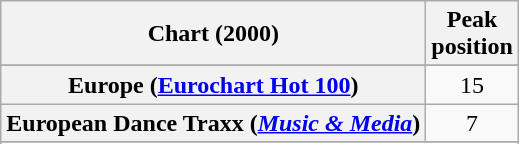<table class="wikitable sortable plainrowheaders" style="text-align:center">
<tr>
<th>Chart (2000)</th>
<th>Peak<br>position</th>
</tr>
<tr>
</tr>
<tr>
<th scope="row">Europe (<a href='#'>Eurochart Hot 100</a>)</th>
<td>15</td>
</tr>
<tr>
<th scope="row">European Dance Traxx (<em><a href='#'>Music & Media</a></em>)</th>
<td>7</td>
</tr>
<tr>
</tr>
<tr>
</tr>
<tr>
</tr>
<tr>
</tr>
<tr>
</tr>
<tr>
</tr>
<tr>
</tr>
</table>
